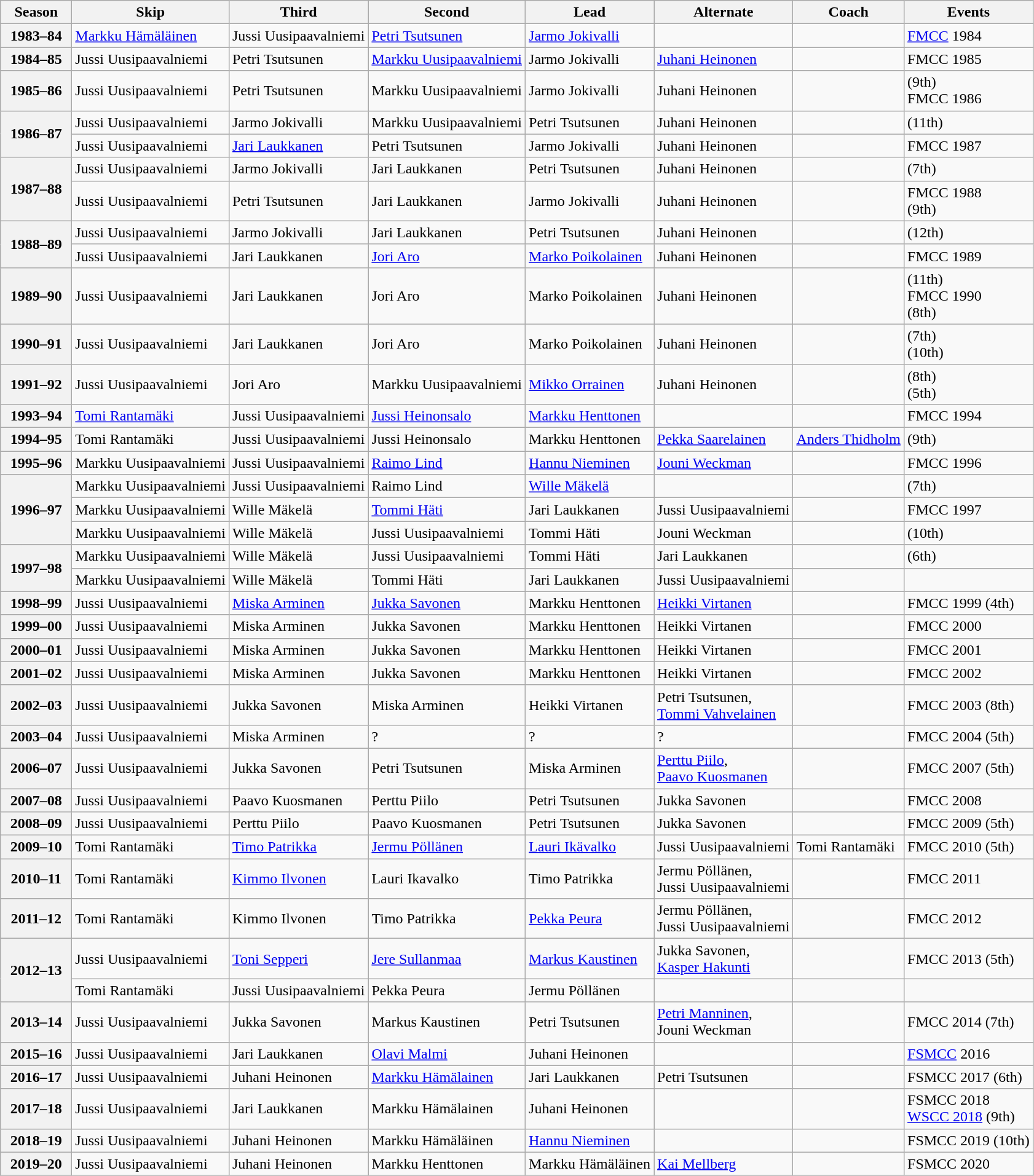<table class="wikitable">
<tr>
<th scope="col" width=70>Season</th>
<th scope="col">Skip</th>
<th scope="col">Third</th>
<th scope="col">Second</th>
<th scope="col">Lead</th>
<th scope="col">Alternate</th>
<th scope="col">Coach</th>
<th scope="col">Events</th>
</tr>
<tr>
<th scope="row">1983–84</th>
<td><a href='#'>Markku Hämäläinen</a></td>
<td>Jussi Uusipaavalniemi</td>
<td><a href='#'>Petri Tsutsunen</a></td>
<td><a href='#'>Jarmo Jokivalli</a></td>
<td></td>
<td></td>
<td><a href='#'>FMCC</a> 1984 </td>
</tr>
<tr>
<th scope="row">1984–85</th>
<td>Jussi Uusipaavalniemi</td>
<td>Petri Tsutsunen</td>
<td><a href='#'>Markku Uusipaavalniemi</a></td>
<td>Jarmo Jokivalli</td>
<td><a href='#'>Juhani Heinonen</a></td>
<td></td>
<td>FMCC 1985 </td>
</tr>
<tr>
<th scope="row">1985–86</th>
<td>Jussi Uusipaavalniemi</td>
<td>Petri Tsutsunen</td>
<td>Markku Uusipaavalniemi</td>
<td>Jarmo Jokivalli</td>
<td>Juhani Heinonen</td>
<td></td>
<td> (9th)<br>FMCC 1986 </td>
</tr>
<tr>
<th scope="row" rowspan=2>1986–87</th>
<td>Jussi Uusipaavalniemi</td>
<td>Jarmo Jokivalli</td>
<td>Markku Uusipaavalniemi</td>
<td>Petri Tsutsunen</td>
<td>Juhani Heinonen</td>
<td></td>
<td> (11th)</td>
</tr>
<tr>
<td>Jussi Uusipaavalniemi</td>
<td><a href='#'>Jari Laukkanen</a></td>
<td>Petri Tsutsunen</td>
<td>Jarmo Jokivalli</td>
<td>Juhani Heinonen</td>
<td></td>
<td>FMCC 1987 </td>
</tr>
<tr>
<th scope="row" rowspan=2>1987–88</th>
<td>Jussi Uusipaavalniemi</td>
<td>Jarmo Jokivalli</td>
<td>Jari Laukkanen</td>
<td>Petri Tsutsunen</td>
<td>Juhani Heinonen</td>
<td></td>
<td> (7th)</td>
</tr>
<tr>
<td>Jussi Uusipaavalniemi</td>
<td>Petri Tsutsunen</td>
<td>Jari Laukkanen</td>
<td>Jarmo Jokivalli</td>
<td>Juhani Heinonen</td>
<td></td>
<td>FMCC 1988 <br> (9th)</td>
</tr>
<tr>
<th scope="row" rowspan=2>1988–89</th>
<td>Jussi Uusipaavalniemi</td>
<td>Jarmo Jokivalli</td>
<td>Jari Laukkanen</td>
<td>Petri Tsutsunen</td>
<td>Juhani Heinonen</td>
<td></td>
<td> (12th)</td>
</tr>
<tr>
<td>Jussi Uusipaavalniemi</td>
<td>Jari Laukkanen</td>
<td><a href='#'>Jori Aro</a></td>
<td><a href='#'>Marko Poikolainen</a></td>
<td>Juhani Heinonen</td>
<td></td>
<td>FMCC 1989 </td>
</tr>
<tr>
<th scope="row">1989–90</th>
<td>Jussi Uusipaavalniemi</td>
<td>Jari Laukkanen</td>
<td>Jori Aro</td>
<td>Marko Poikolainen</td>
<td>Juhani Heinonen</td>
<td></td>
<td> (11th)<br>FMCC 1990 <br> (8th)</td>
</tr>
<tr>
<th scope="row">1990–91</th>
<td>Jussi Uusipaavalniemi</td>
<td>Jari Laukkanen</td>
<td>Jori Aro</td>
<td>Marko Poikolainen</td>
<td>Juhani Heinonen</td>
<td></td>
<td> (7th)<br> (10th)</td>
</tr>
<tr>
<th scope="row">1991–92</th>
<td>Jussi Uusipaavalniemi</td>
<td>Jori Aro</td>
<td>Markku Uusipaavalniemi</td>
<td><a href='#'>Mikko Orrainen</a></td>
<td>Juhani Heinonen</td>
<td></td>
<td> (8th)<br> (5th)</td>
</tr>
<tr>
<th scope="row">1993–94</th>
<td><a href='#'>Tomi Rantamäki</a></td>
<td>Jussi Uusipaavalniemi</td>
<td><a href='#'>Jussi Heinonsalo</a></td>
<td><a href='#'>Markku Henttonen</a></td>
<td></td>
<td></td>
<td>FMCC 1994 </td>
</tr>
<tr>
<th scope="row">1994–95</th>
<td>Tomi Rantamäki</td>
<td>Jussi Uusipaavalniemi</td>
<td>Jussi Heinonsalo</td>
<td>Markku Henttonen</td>
<td><a href='#'>Pekka Saarelainen</a></td>
<td><a href='#'>Anders Thidholm</a></td>
<td> (9th)</td>
</tr>
<tr>
<th scope="row">1995–96</th>
<td>Markku Uusipaavalniemi</td>
<td>Jussi Uusipaavalniemi</td>
<td><a href='#'>Raimo Lind</a></td>
<td><a href='#'>Hannu Nieminen</a></td>
<td><a href='#'>Jouni Weckman</a></td>
<td></td>
<td>FMCC 1996 </td>
</tr>
<tr>
<th scope="row" rowspan=3>1996–97</th>
<td>Markku Uusipaavalniemi</td>
<td>Jussi Uusipaavalniemi</td>
<td>Raimo Lind</td>
<td><a href='#'>Wille Mäkelä</a></td>
<td></td>
<td></td>
<td> (7th)</td>
</tr>
<tr>
<td>Markku Uusipaavalniemi</td>
<td>Wille Mäkelä</td>
<td><a href='#'>Tommi Häti</a></td>
<td>Jari Laukkanen</td>
<td>Jussi Uusipaavalniemi</td>
<td></td>
<td>FMCC 1997 </td>
</tr>
<tr>
<td>Markku Uusipaavalniemi</td>
<td>Wille Mäkelä</td>
<td>Jussi Uusipaavalniemi</td>
<td>Tommi Häti</td>
<td>Jouni Weckman</td>
<td></td>
<td> (10th)</td>
</tr>
<tr>
<th scope="row" rowspan=2>1997–98</th>
<td>Markku Uusipaavalniemi</td>
<td>Wille Mäkelä</td>
<td>Jussi Uusipaavalniemi</td>
<td>Tommi Häti</td>
<td>Jari Laukkanen</td>
<td></td>
<td> (6th)</td>
</tr>
<tr>
<td>Markku Uusipaavalniemi</td>
<td>Wille Mäkelä</td>
<td>Tommi Häti</td>
<td>Jari Laukkanen</td>
<td>Jussi Uusipaavalniemi</td>
<td></td>
<td> </td>
</tr>
<tr>
<th scope="row">1998–99</th>
<td>Jussi Uusipaavalniemi</td>
<td><a href='#'>Miska Arminen</a></td>
<td><a href='#'>Jukka Savonen</a></td>
<td>Markku Henttonen</td>
<td><a href='#'>Heikki Virtanen</a></td>
<td></td>
<td>FMCC 1999 (4th)</td>
</tr>
<tr>
<th scope="row">1999–00</th>
<td>Jussi Uusipaavalniemi</td>
<td>Miska Arminen</td>
<td>Jukka Savonen</td>
<td>Markku Henttonen</td>
<td>Heikki Virtanen</td>
<td></td>
<td>FMCC 2000 </td>
</tr>
<tr>
<th scope="row">2000–01</th>
<td>Jussi Uusipaavalniemi</td>
<td>Miska Arminen</td>
<td>Jukka Savonen</td>
<td>Markku Henttonen</td>
<td>Heikki Virtanen</td>
<td></td>
<td>FMCC 2001 </td>
</tr>
<tr>
<th scope="row">2001–02</th>
<td>Jussi Uusipaavalniemi</td>
<td>Miska Arminen</td>
<td>Jukka Savonen</td>
<td>Markku Henttonen</td>
<td>Heikki Virtanen</td>
<td></td>
<td>FMCC 2002 </td>
</tr>
<tr>
<th scope="row">2002–03</th>
<td>Jussi Uusipaavalniemi</td>
<td>Jukka Savonen</td>
<td>Miska Arminen</td>
<td>Heikki Virtanen</td>
<td>Petri Tsutsunen,<br><a href='#'>Tommi Vahvelainen</a></td>
<td></td>
<td>FMCC 2003 (8th)</td>
</tr>
<tr>
<th scope="row">2003–04</th>
<td>Jussi Uusipaavalniemi</td>
<td>Miska Arminen</td>
<td>?</td>
<td>?</td>
<td>?</td>
<td></td>
<td>FMCC 2004 (5th)</td>
</tr>
<tr>
<th scope="row">2006–07</th>
<td>Jussi Uusipaavalniemi</td>
<td>Jukka Savonen</td>
<td>Petri Tsutsunen</td>
<td>Miska Arminen</td>
<td><a href='#'>Perttu Piilo</a>,<br><a href='#'>Paavo Kuosmanen</a></td>
<td></td>
<td>FMCC 2007 (5th)</td>
</tr>
<tr>
<th scope="row">2007–08</th>
<td>Jussi Uusipaavalniemi</td>
<td>Paavo Kuosmanen</td>
<td>Perttu Piilo</td>
<td>Petri Tsutsunen</td>
<td>Jukka Savonen</td>
<td></td>
<td>FMCC 2008 </td>
</tr>
<tr>
<th scope="row">2008–09</th>
<td>Jussi Uusipaavalniemi</td>
<td>Perttu Piilo</td>
<td>Paavo Kuosmanen</td>
<td>Petri Tsutsunen</td>
<td>Jukka Savonen</td>
<td></td>
<td>FMCC 2009 (5th)</td>
</tr>
<tr>
<th scope="row">2009–10</th>
<td>Tomi Rantamäki</td>
<td><a href='#'>Timo Patrikka</a></td>
<td><a href='#'>Jermu Pöllänen</a></td>
<td><a href='#'>Lauri Ikävalko</a></td>
<td>Jussi Uusipaavalniemi</td>
<td>Tomi Rantamäki</td>
<td>FMCC 2010 (5th)</td>
</tr>
<tr>
<th scope="row">2010–11</th>
<td>Tomi Rantamäki</td>
<td><a href='#'>Kimmo Ilvonen</a></td>
<td>Lauri Ikavalko</td>
<td>Timo Patrikka</td>
<td>Jermu Pöllänen,<br>Jussi Uusipaavalniemi</td>
<td></td>
<td>FMCC 2011 </td>
</tr>
<tr>
<th scope="row">2011–12</th>
<td>Tomi Rantamäki</td>
<td>Kimmo Ilvonen</td>
<td>Timo Patrikka</td>
<td><a href='#'>Pekka Peura</a></td>
<td>Jermu Pöllänen,<br>Jussi Uusipaavalniemi</td>
<td></td>
<td>FMCC 2012 </td>
</tr>
<tr>
<th scope="row" rowspan=2>2012–13</th>
<td>Jussi Uusipaavalniemi</td>
<td><a href='#'>Toni Sepperi</a></td>
<td><a href='#'>Jere Sullanmaa</a></td>
<td><a href='#'>Markus Kaustinen</a></td>
<td>Jukka Savonen,<br><a href='#'>Kasper Hakunti</a></td>
<td></td>
<td>FMCC 2013 (5th)</td>
</tr>
<tr>
<td>Tomi Rantamäki</td>
<td>Jussi Uusipaavalniemi</td>
<td>Pekka Peura</td>
<td>Jermu Pöllänen</td>
<td></td>
<td></td>
<td></td>
</tr>
<tr>
<th scope="row">2013–14</th>
<td>Jussi Uusipaavalniemi</td>
<td>Jukka Savonen</td>
<td>Markus Kaustinen</td>
<td>Petri Tsutsunen</td>
<td><a href='#'>Petri Manninen</a>,<br>Jouni Weckman</td>
<td></td>
<td>FMCC 2014 (7th)</td>
</tr>
<tr>
<th scope="row">2015–16</th>
<td>Jussi Uusipaavalniemi</td>
<td>Jari Laukkanen</td>
<td><a href='#'>Olavi Malmi</a></td>
<td>Juhani Heinonen</td>
<td></td>
<td></td>
<td><a href='#'>FSMCC</a> 2016 </td>
</tr>
<tr>
<th scope="row">2016–17</th>
<td>Jussi Uusipaavalniemi</td>
<td>Juhani Heinonen</td>
<td><a href='#'>Markku Hämälainen</a></td>
<td>Jari Laukkanen</td>
<td>Petri Tsutsunen</td>
<td></td>
<td>FSMCC 2017 (6th)</td>
</tr>
<tr>
<th scope="row">2017–18</th>
<td>Jussi Uusipaavalniemi</td>
<td>Jari Laukkanen</td>
<td>Markku Hämälainen</td>
<td>Juhani Heinonen</td>
<td></td>
<td></td>
<td>FSMCC 2018 <br><a href='#'>WSCC 2018</a> (9th)</td>
</tr>
<tr>
<th scope="row">2018–19</th>
<td>Jussi Uusipaavalniemi</td>
<td>Juhani Heinonen</td>
<td>Markku Hämäläinen</td>
<td><a href='#'>Hannu Nieminen</a></td>
<td></td>
<td></td>
<td>FSMCC 2019 (10th)</td>
</tr>
<tr>
<th scope="row">2019–20</th>
<td>Jussi Uusipaavalniemi</td>
<td>Juhani Heinonen</td>
<td>Markku Henttonen</td>
<td>Markku Hämäläinen</td>
<td><a href='#'>Kai Mellberg</a></td>
<td></td>
<td>FSMCC 2020 </td>
</tr>
</table>
